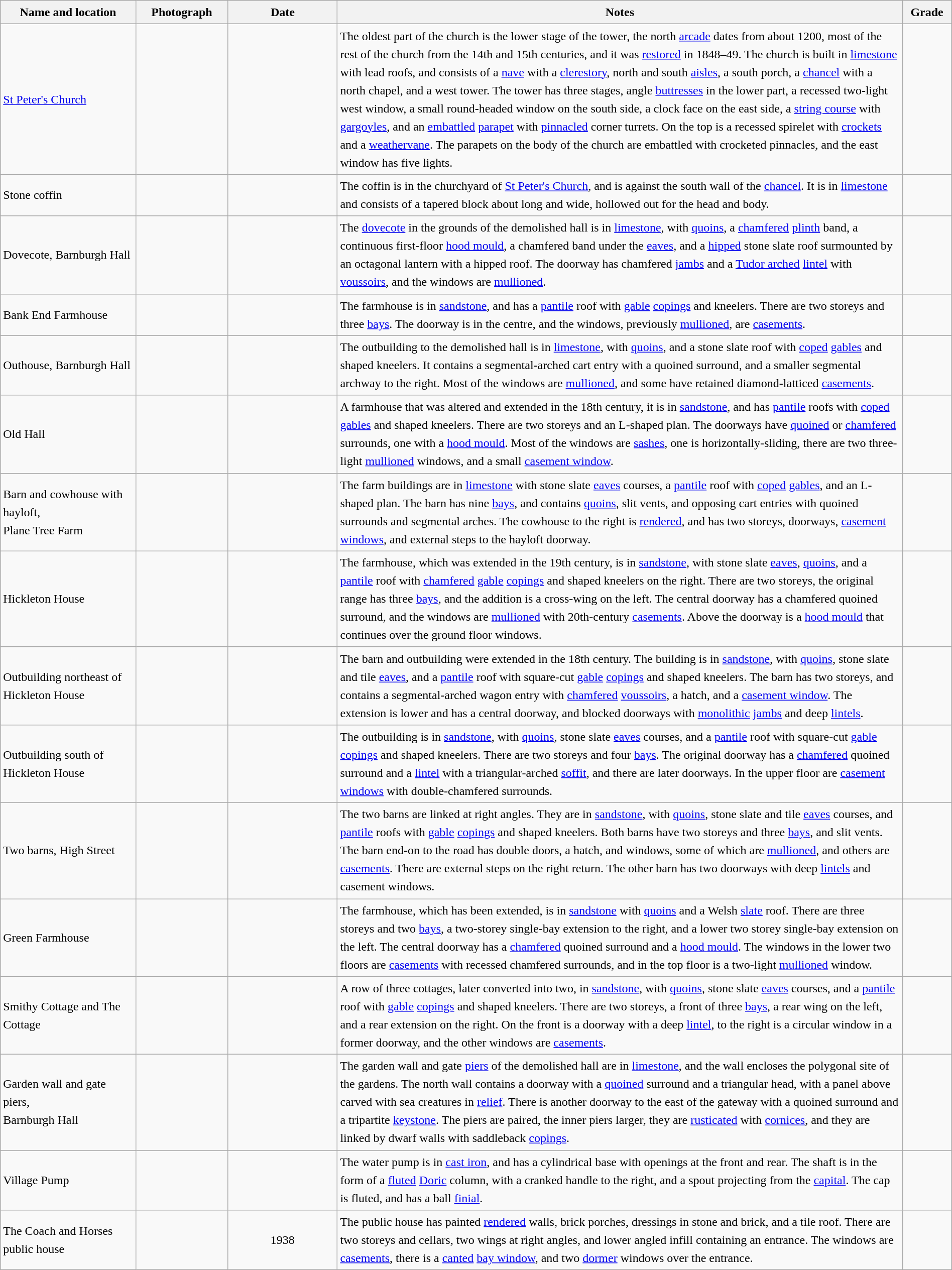<table class="wikitable sortable plainrowheaders" style="width:100%; border:0; text-align:left; line-height:150%;">
<tr>
<th scope="col"  style="width:150px">Name and location</th>
<th scope="col"  style="width:100px" class="unsortable">Photograph</th>
<th scope="col"  style="width:120px">Date</th>
<th scope="col"  style="width:650px" class="unsortable">Notes</th>
<th scope="col"  style="width:50px">Grade</th>
</tr>
<tr>
<td><a href='#'>St Peter's Church</a><br><small></small></td>
<td></td>
<td align="center"></td>
<td>The oldest part of the church is the lower stage of the tower, the north <a href='#'>arcade</a> dates from about 1200, most of the rest of the church from the 14th and 15th centuries, and it was <a href='#'>restored</a> in 1848–49.  The church is built in <a href='#'>limestone</a> with lead roofs, and consists of a <a href='#'>nave</a> with a <a href='#'>clerestory</a>, north and south <a href='#'>aisles</a>, a south porch, a <a href='#'>chancel</a> with a north chapel, and a west tower.  The tower has three stages, angle <a href='#'>buttresses</a> in the lower part, a recessed two-light west window, a small round-headed window on the south side, a clock face on the east side, a <a href='#'>string course</a> with <a href='#'>gargoyles</a>, and an <a href='#'>embattled</a> <a href='#'>parapet</a> with <a href='#'>pinnacled</a> corner turrets.  On the top is a recessed spirelet with <a href='#'>crockets</a> and a <a href='#'>weathervane</a>.  The parapets on the body of the church are embattled with crocketed pinnacles, and the east window has five lights.</td>
<td align="center" ></td>
</tr>
<tr>
<td>Stone coffin<br><small></small></td>
<td></td>
<td align="center"></td>
<td>The coffin is in the churchyard of <a href='#'>St Peter's Church</a>, and is against the south wall of the <a href='#'>chancel</a>.  It is in <a href='#'>limestone</a> and consists of a tapered block about  long and  wide, hollowed out for the head and body.</td>
<td align="center" ></td>
</tr>
<tr>
<td>Dovecote, Barnburgh Hall<br><small></small></td>
<td></td>
<td align="center"></td>
<td>The <a href='#'>dovecote</a> in the grounds of the demolished hall is in <a href='#'>limestone</a>, with <a href='#'>quoins</a>, a <a href='#'>chamfered</a> <a href='#'>plinth</a> band, a continuous first-floor <a href='#'>hood mould</a>, a chamfered band under the <a href='#'>eaves</a>, and a <a href='#'>hipped</a> stone slate roof surmounted by an octagonal lantern with a hipped roof.  The doorway has chamfered <a href='#'>jambs</a> and a <a href='#'>Tudor arched</a> <a href='#'>lintel</a> with <a href='#'>voussoirs</a>, and the windows are <a href='#'>mullioned</a>.</td>
<td align="center" ></td>
</tr>
<tr>
<td>Bank End Farmhouse<br><small></small></td>
<td></td>
<td align="center"></td>
<td>The farmhouse is in <a href='#'>sandstone</a>, and has a <a href='#'>pantile</a> roof with <a href='#'>gable</a> <a href='#'>copings</a> and kneelers.  There are two storeys and three <a href='#'>bays</a>.  The doorway is in the centre, and the windows, previously <a href='#'>mullioned</a>, are <a href='#'>casements</a>.</td>
<td align="center" ></td>
</tr>
<tr>
<td>Outhouse, Barnburgh Hall<br><small></small></td>
<td></td>
<td align="center"></td>
<td>The outbuilding to the demolished hall is in <a href='#'>limestone</a>, with <a href='#'>quoins</a>, and a stone slate roof with <a href='#'>coped</a> <a href='#'>gables</a> and shaped kneelers.  It contains a segmental-arched cart entry with a quoined surround, and a smaller segmental archway to the right.  Most of the windows are <a href='#'>mullioned</a>, and some have retained diamond-latticed <a href='#'>casements</a>.</td>
<td align="center" ></td>
</tr>
<tr>
<td>Old Hall<br><small></small></td>
<td></td>
<td align="center"></td>
<td>A farmhouse that was altered and extended in the 18th century, it is in <a href='#'>sandstone</a>, and has <a href='#'>pantile</a> roofs with <a href='#'>coped</a> <a href='#'>gables</a> and shaped kneelers.  There are two storeys and an L-shaped plan.  The doorways have <a href='#'>quoined</a> or <a href='#'>chamfered</a> surrounds, one with a <a href='#'>hood mould</a>.  Most of the windows are <a href='#'>sashes</a>, one is horizontally-sliding, there are two three-light <a href='#'>mullioned</a> windows, and a small <a href='#'>casement window</a>.</td>
<td align="center" ></td>
</tr>
<tr>
<td>Barn and cowhouse with hayloft,<br>Plane Tree Farm<br><small></small></td>
<td></td>
<td align="center"></td>
<td>The farm buildings are in <a href='#'>limestone</a> with stone slate <a href='#'>eaves</a> courses, a <a href='#'>pantile</a> roof with <a href='#'>coped</a> <a href='#'>gables</a>, and an L-shaped plan.  The barn has nine <a href='#'>bays</a>, and contains <a href='#'>quoins</a>, slit vents, and opposing cart entries with quoined surrounds and segmental arches.  The cowhouse to the right is <a href='#'>rendered</a>, and has two storeys, doorways, <a href='#'>casement windows</a>, and external steps to the hayloft doorway.</td>
<td align="center" ></td>
</tr>
<tr>
<td>Hickleton House<br><small></small></td>
<td></td>
<td align="center"></td>
<td>The farmhouse, which was extended in the 19th century, is in <a href='#'>sandstone</a>, with stone slate <a href='#'>eaves</a>, <a href='#'>quoins</a>, and a <a href='#'>pantile</a> roof with <a href='#'>chamfered</a> <a href='#'>gable</a> <a href='#'>copings</a> and shaped kneelers on the right.  There are two storeys, the original range has three <a href='#'>bays</a>, and the addition is a cross-wing on the left.  The central doorway has a chamfered quoined surround, and the windows are <a href='#'>mullioned</a> with 20th-century <a href='#'>casements</a>.  Above the doorway is a <a href='#'>hood mould</a> that continues over the ground floor windows.</td>
<td align="center" ></td>
</tr>
<tr>
<td>Outbuilding northeast of Hickleton House<br><small></small></td>
<td></td>
<td align="center"></td>
<td>The barn and outbuilding were extended in the 18th century.  The building is in <a href='#'>sandstone</a>, with <a href='#'>quoins</a>, stone slate and tile <a href='#'>eaves</a>, and a <a href='#'>pantile</a> roof with square-cut <a href='#'>gable</a> <a href='#'>copings</a> and shaped kneelers.  The barn has two storeys, and contains a segmental-arched wagon entry with <a href='#'>chamfered</a> <a href='#'>voussoirs</a>, a hatch, and a <a href='#'>casement window</a>.  The extension is lower and has a central doorway, and blocked doorways with <a href='#'>monolithic</a> <a href='#'>jambs</a> and deep <a href='#'>lintels</a>.</td>
<td align="center" ></td>
</tr>
<tr>
<td>Outbuilding south of Hickleton House<br><small></small></td>
<td></td>
<td align="center"></td>
<td>The outbuilding is in <a href='#'>sandstone</a>, with <a href='#'>quoins</a>, stone slate <a href='#'>eaves</a> courses, and a <a href='#'>pantile</a> roof with square-cut <a href='#'>gable</a> <a href='#'>copings</a> and shaped kneelers.  There are two storeys and four <a href='#'>bays</a>.  The original doorway has a <a href='#'>chamfered</a> quoined surround and a <a href='#'>lintel</a> with a triangular-arched <a href='#'>soffit</a>, and there are later doorways.  In the upper floor are <a href='#'>casement windows</a> with double-chamfered surrounds.</td>
<td align="center" ></td>
</tr>
<tr>
<td>Two barns, High Street<br><small></small></td>
<td></td>
<td align="center"></td>
<td>The two barns are linked at right angles.  They are in <a href='#'>sandstone</a>, with <a href='#'>quoins</a>, stone slate and tile <a href='#'>eaves</a> courses, and <a href='#'>pantile</a> roofs with <a href='#'>gable</a> <a href='#'>copings</a> and shaped kneelers.  Both barns have two storeys and three <a href='#'>bays</a>, and slit vents.  The barn end-on to the road has double doors, a hatch, and windows, some of which are <a href='#'>mullioned</a>, and others are <a href='#'>casements</a>.  There are external steps on the right return.  The other barn has two doorways with deep <a href='#'>lintels</a> and casement windows.</td>
<td align="center" ></td>
</tr>
<tr>
<td>Green Farmhouse<br><small></small></td>
<td></td>
<td align="center"></td>
<td>The farmhouse, which has been extended, is in <a href='#'>sandstone</a> with <a href='#'>quoins</a> and a Welsh <a href='#'>slate</a> roof.  There are three storeys and two <a href='#'>bays</a>, a two-storey single-bay extension to the right, and a lower two storey single-bay extension on the left.  The central doorway has a <a href='#'>chamfered</a> quoined surround and a <a href='#'>hood mould</a>.  The windows in the lower two floors are <a href='#'>casements</a> with recessed chamfered surrounds, and in the top floor is a two-light <a href='#'>mullioned</a> window.</td>
<td align="center" ></td>
</tr>
<tr>
<td>Smithy Cottage and The Cottage<br><small></small></td>
<td></td>
<td align="center"></td>
<td>A row of three cottages, later converted into two, in <a href='#'>sandstone</a>, with <a href='#'>quoins</a>, stone slate <a href='#'>eaves</a> courses, and a <a href='#'>pantile</a> roof with <a href='#'>gable</a> <a href='#'>copings</a> and shaped kneelers.  There are two storeys, a front of three <a href='#'>bays</a>, a rear wing on the left, and a rear extension on the right.  On the front is a doorway with a deep <a href='#'>lintel</a>, to the right is a circular window in a former doorway, and the other windows are <a href='#'>casements</a>.</td>
<td align="center" ></td>
</tr>
<tr>
<td>Garden wall and gate piers,<br>Barnburgh Hall<br><small></small></td>
<td></td>
<td align="center"></td>
<td>The garden wall and gate <a href='#'>piers</a> of the demolished hall are in <a href='#'>limestone</a>, and the wall encloses the polygonal site of the gardens.  The north wall contains a doorway with a <a href='#'>quoined</a> surround and a triangular head, with a panel above carved with sea creatures in <a href='#'>relief</a>.  There is another doorway to the east of the gateway with a quoined surround and a tripartite <a href='#'>keystone</a>.  The piers are paired, the inner piers larger, they are <a href='#'>rusticated</a> with <a href='#'>cornices</a>, and they are linked by dwarf walls with saddleback <a href='#'>copings</a>.</td>
<td align="center" ></td>
</tr>
<tr>
<td>Village Pump<br><small></small></td>
<td></td>
<td align="center"></td>
<td>The water pump is in <a href='#'>cast iron</a>, and has a cylindrical base with openings at the front and rear.  The shaft is in the form of a <a href='#'>fluted</a> <a href='#'>Doric</a> column, with a  cranked handle to the right, and a spout projecting from the <a href='#'>capital</a>. The cap is fluted, and has a ball <a href='#'>finial</a>.</td>
<td align="center" ></td>
</tr>
<tr>
<td>The Coach and Horses public house<br><small></small></td>
<td></td>
<td align="center">1938</td>
<td>The public house has painted <a href='#'>rendered</a> walls, brick porches, dressings in stone and brick, and a tile roof.  There are two storeys and cellars, two wings at right angles, and lower angled infill containing an entrance.  The windows are <a href='#'>casements</a>, there is a <a href='#'>canted</a> <a href='#'>bay window</a>, and two <a href='#'>dormer</a> windows over the entrance.</td>
<td align="center" ></td>
</tr>
<tr>
</tr>
</table>
